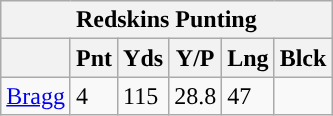<table class="wikitable">
<tr>
<th colspan="6">Redskins Punting</th>
</tr>
<tr>
<th></th>
<th>Pnt</th>
<th>Yds</th>
<th>Y/P</th>
<th>Lng</th>
<th>Blck</th>
</tr>
<tr>
<td><a href='#'>Bragg</a></td>
<td>4</td>
<td>115</td>
<td>28.8</td>
<td>47</td>
</tr>
</table>
